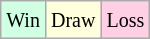<table class="wikitable">
<tr>
<td style="background-color: #d0ffe3;"><small>Win</small></td>
<td style="background-color: #ffffdd;"><small>Draw</small></td>
<td style="background-color: #ffd0e3;"><small>Loss</small></td>
</tr>
</table>
